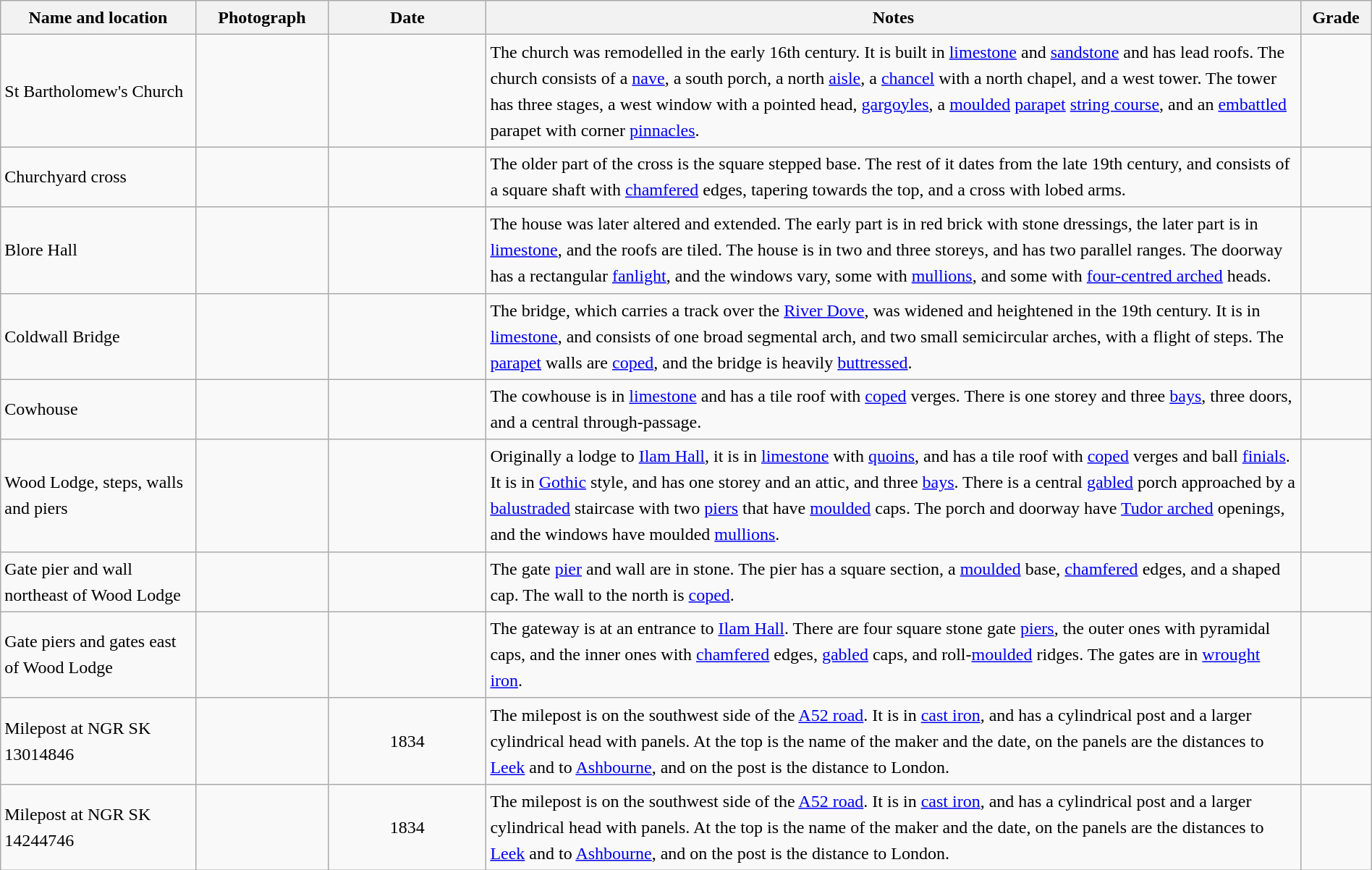<table class="wikitable sortable plainrowheaders" style="width:100%; border:0; text-align:left; line-height:150%;">
<tr>
<th scope="col"  style="width:150px">Name and location</th>
<th scope="col"  style="width:100px" class="unsortable">Photograph</th>
<th scope="col"  style="width:120px">Date</th>
<th scope="col"  style="width:650px" class="unsortable">Notes</th>
<th scope="col"  style="width:50px">Grade</th>
</tr>
<tr>
<td>St Bartholomew's Church<br><small></small></td>
<td></td>
<td align="center"></td>
<td>The church was remodelled in the early 16th century.  It is built in <a href='#'>limestone</a> and <a href='#'>sandstone</a> and has lead roofs.  The church consists of a <a href='#'>nave</a>, a south porch, a north <a href='#'>aisle</a>, a <a href='#'>chancel</a> with a north chapel, and a west tower.  The tower has three stages, a west window with a pointed head, <a href='#'>gargoyles</a>, a <a href='#'>moulded</a> <a href='#'>parapet</a> <a href='#'>string course</a>, and an <a href='#'>embattled</a> parapet with corner <a href='#'>pinnacles</a>.</td>
<td align="center" ></td>
</tr>
<tr>
<td>Churchyard cross<br><small></small></td>
<td></td>
<td align="center"></td>
<td>The older part of the cross is the square stepped base.  The rest of it dates from the late 19th century, and consists of a square shaft with <a href='#'>chamfered</a> edges, tapering towards the top, and a cross with lobed arms.</td>
<td align="center" ></td>
</tr>
<tr>
<td>Blore Hall<br><small></small></td>
<td></td>
<td align="center"></td>
<td>The house was later altered and extended.  The early part is in red brick with stone dressings, the later part is in <a href='#'>limestone</a>, and the roofs are tiled.  The house is in two and three storeys, and has two parallel ranges. The doorway has a rectangular <a href='#'>fanlight</a>, and the windows vary, some with <a href='#'>mullions</a>, and some with <a href='#'>four-centred arched</a> heads.</td>
<td align="center" ></td>
</tr>
<tr>
<td>Coldwall Bridge<br><small></small></td>
<td></td>
<td align="center"></td>
<td>The bridge, which carries a track over the <a href='#'>River Dove</a>, was widened and heightened in the 19th century.  It is in <a href='#'>limestone</a>, and consists of one broad segmental arch, and two small semicircular arches, with a flight of steps.  The <a href='#'>parapet</a> walls are <a href='#'>coped</a>, and the bridge is heavily <a href='#'>buttressed</a>.</td>
<td align="center" ></td>
</tr>
<tr>
<td>Cowhouse<br><small></small></td>
<td></td>
<td align="center"></td>
<td>The cowhouse is in <a href='#'>limestone</a> and has a tile roof with <a href='#'>coped</a> verges.  There is one storey and three <a href='#'>bays</a>, three doors, and a central through-passage.</td>
<td align="center" ></td>
</tr>
<tr>
<td>Wood Lodge, steps, walls and piers<br><small></small></td>
<td></td>
<td align="center"></td>
<td>Originally a lodge to <a href='#'>Ilam Hall</a>, it is in <a href='#'>limestone</a> with <a href='#'>quoins</a>, and has a tile roof with <a href='#'>coped</a> verges and ball <a href='#'>finials</a>.  It is in <a href='#'>Gothic</a> style, and has one storey and an attic, and three <a href='#'>bays</a>.  There is a central <a href='#'>gabled</a> porch approached by a <a href='#'>balustraded</a> staircase with two <a href='#'>piers</a> that have <a href='#'>moulded</a> caps.  The porch and doorway have <a href='#'>Tudor arched</a> openings, and the windows have moulded <a href='#'>mullions</a>.</td>
<td align="center" ></td>
</tr>
<tr>
<td>Gate pier and wall northeast of Wood Lodge<br><small></small></td>
<td></td>
<td align="center"></td>
<td>The gate <a href='#'>pier</a> and wall are in stone.  The pier has a square section, a <a href='#'>moulded</a> base, <a href='#'>chamfered</a> edges, and a shaped cap.  The wall to the north is <a href='#'>coped</a>.</td>
<td align="center" ></td>
</tr>
<tr>
<td>Gate piers and gates east of Wood Lodge<br><small></small></td>
<td></td>
<td align="center"></td>
<td>The gateway is at an entrance to <a href='#'>Ilam Hall</a>.  There are four square stone gate <a href='#'>piers</a>, the outer ones with pyramidal caps, and the inner ones with <a href='#'>chamfered</a> edges, <a href='#'>gabled</a> caps, and roll-<a href='#'>moulded</a> ridges.  The gates are in <a href='#'>wrought iron</a>.</td>
<td align="center" ></td>
</tr>
<tr>
<td>Milepost at NGR SK 13014846<br><small></small></td>
<td></td>
<td align="center">1834</td>
<td>The milepost is on the southwest side of the <a href='#'>A52 road</a>.  It is in <a href='#'>cast iron</a>, and has a cylindrical post and a larger cylindrical head with panels.  At the top is the name of the maker and the date, on the panels are the distances to <a href='#'>Leek</a> and to <a href='#'>Ashbourne</a>, and on the post is the distance to London.</td>
<td align="center" ></td>
</tr>
<tr>
<td>Milepost at NGR SK 14244746<br><small></small></td>
<td></td>
<td align="center">1834</td>
<td>The milepost is on the southwest side of the <a href='#'>A52 road</a>.  It is in <a href='#'>cast iron</a>, and has a cylindrical post and a larger cylindrical head with panels.  At the top is the name of the maker and the date, on the panels are the distances to <a href='#'>Leek</a> and to <a href='#'>Ashbourne</a>, and on the post is the distance to London.</td>
<td align="center" ></td>
</tr>
<tr>
</tr>
</table>
